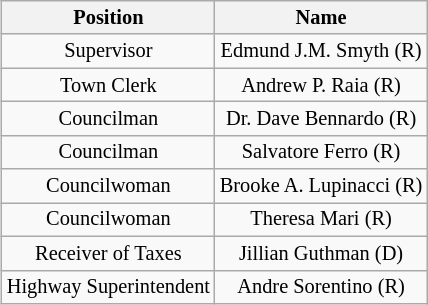<table style="text-align:center; float:right; font-size:85%; margin-left:2em; margin:10px;" class="wikitable">
<tr>
<th>Position</th>
<th>Name</th>
</tr>
<tr>
<td>Supervisor</td>
<td>Edmund J.M. Smyth (R)</td>
</tr>
<tr>
<td>Town Clerk</td>
<td>Andrew P. Raia (R)</td>
</tr>
<tr>
<td>Councilman</td>
<td>Dr. Dave Bennardo (R)</td>
</tr>
<tr>
<td>Councilman</td>
<td>Salvatore Ferro (R)</td>
</tr>
<tr>
<td>Councilwoman</td>
<td>Brooke A. Lupinacci (R)</td>
</tr>
<tr>
<td>Councilwoman</td>
<td>Theresa Mari (R)</td>
</tr>
<tr>
<td>Receiver of Taxes</td>
<td>Jillian Guthman (D)</td>
</tr>
<tr>
<td>Highway Superintendent</td>
<td>Andre Sorentino (R)</td>
</tr>
</table>
